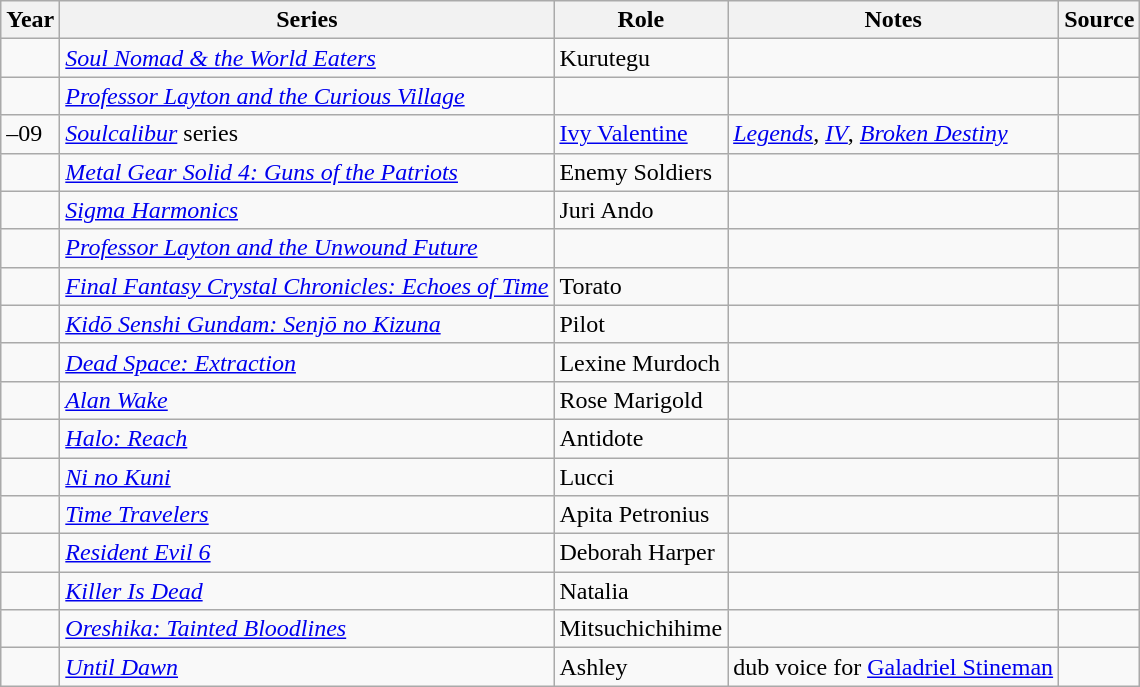<table class="wikitable sortable plainrowheaders">
<tr>
<th>Year</th>
<th>Series</th>
<th>Role</th>
<th class="unsortable">Notes</th>
<th class="unsortable">Source</th>
</tr>
<tr>
<td></td>
<td><em><a href='#'>Soul Nomad & the World Eaters</a></em></td>
<td>Kurutegu</td>
<td> </td>
<td> </td>
</tr>
<tr>
<td></td>
<td><em><a href='#'>Professor Layton and the Curious Village</a></em></td>
<td> </td>
<td> </td>
<td> </td>
</tr>
<tr>
<td>–09</td>
<td><em><a href='#'>Soulcalibur</a></em> series</td>
<td><a href='#'>Ivy Valentine</a></td>
<td><em><a href='#'>Legends</a></em>, <em><a href='#'>IV</a></em>, <em><a href='#'>Broken Destiny</a></em></td>
<td> </td>
</tr>
<tr>
<td></td>
<td><em><a href='#'>Metal Gear Solid 4: Guns of the Patriots</a></em></td>
<td>Enemy Soldiers</td>
<td> </td>
<td> </td>
</tr>
<tr>
<td></td>
<td><em><a href='#'>Sigma Harmonics</a></em></td>
<td>Juri Ando</td>
<td> </td>
<td> </td>
</tr>
<tr>
<td></td>
<td><em><a href='#'>Professor Layton and the Unwound Future</a></em></td>
<td> </td>
<td> </td>
<td> </td>
</tr>
<tr>
<td></td>
<td><em><a href='#'>Final Fantasy Crystal Chronicles: Echoes of Time</a></em></td>
<td>Torato</td>
<td> </td>
<td> </td>
</tr>
<tr>
<td></td>
<td><em><a href='#'>Kidō Senshi Gundam: Senjō no Kizuna</a></em></td>
<td>Pilot</td>
<td> </td>
<td> </td>
</tr>
<tr>
<td></td>
<td><em><a href='#'>Dead Space: Extraction</a></em></td>
<td>Lexine Murdoch</td>
<td> </td>
<td> </td>
</tr>
<tr>
<td></td>
<td><em><a href='#'>Alan Wake</a></em></td>
<td>Rose Marigold</td>
<td> </td>
<td> </td>
</tr>
<tr>
<td></td>
<td><em><a href='#'>Halo: Reach</a></em></td>
<td>Antidote</td>
<td> </td>
<td> </td>
</tr>
<tr>
<td></td>
<td><em><a href='#'>Ni no Kuni</a></em></td>
<td>Lucci</td>
<td> </td>
<td> </td>
</tr>
<tr>
<td></td>
<td><em><a href='#'>Time Travelers</a></em></td>
<td>Apita Petronius</td>
<td> </td>
<td> </td>
</tr>
<tr>
<td></td>
<td><em><a href='#'>Resident Evil 6</a></em></td>
<td>Deborah Harper</td>
<td> </td>
<td> </td>
</tr>
<tr>
<td></td>
<td><em><a href='#'>Killer Is Dead</a></em></td>
<td>Natalia</td>
<td> </td>
<td> </td>
</tr>
<tr>
<td></td>
<td><em><a href='#'>Oreshika: Tainted Bloodlines</a></em></td>
<td>Mitsuchichihime </td>
<td> </td>
<td> </td>
</tr>
<tr>
<td></td>
<td><em><a href='#'>Until Dawn</a></em></td>
<td>Ashley</td>
<td>dub voice for <a href='#'>Galadriel Stineman</a></td>
<td></td>
</tr>
</table>
